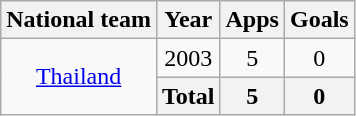<table class="wikitable" style="text-align:center">
<tr>
<th>National team</th>
<th>Year</th>
<th>Apps</th>
<th>Goals</th>
</tr>
<tr>
<td rowspan="2" valign="center"><a href='#'>Thailand</a></td>
<td>2003</td>
<td>5</td>
<td>0</td>
</tr>
<tr>
<th>Total</th>
<th>5</th>
<th>0</th>
</tr>
</table>
